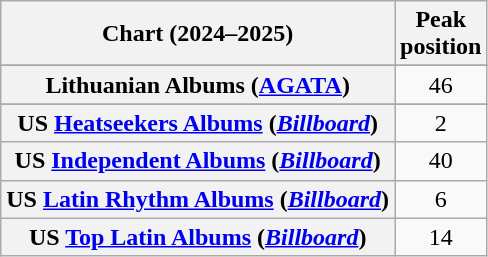<table class="wikitable sortable plainrowheaders" style="text-align:center">
<tr>
<th scope="col">Chart (2024–2025)</th>
<th scope="col">Peak<br>position</th>
</tr>
<tr>
</tr>
<tr>
<th scope="row">Lithuanian Albums (<a href='#'>AGATA</a>)</th>
<td>46</td>
</tr>
<tr>
</tr>
<tr>
</tr>
<tr>
</tr>
<tr>
<th scope="row">US <a href='#'>Heatseekers Albums</a> (<em><a href='#'>Billboard</a></em>)</th>
<td>2</td>
</tr>
<tr>
<th scope="row">US <a href='#'>Independent Albums</a> (<em><a href='#'>Billboard</a></em>)</th>
<td>40</td>
</tr>
<tr>
<th scope="row">US <a href='#'>Latin Rhythm Albums</a> (<em><a href='#'>Billboard</a></em>)</th>
<td>6</td>
</tr>
<tr>
<th scope="row">US <a href='#'>Top Latin Albums</a> (<em><a href='#'>Billboard</a></em>)</th>
<td>14</td>
</tr>
</table>
